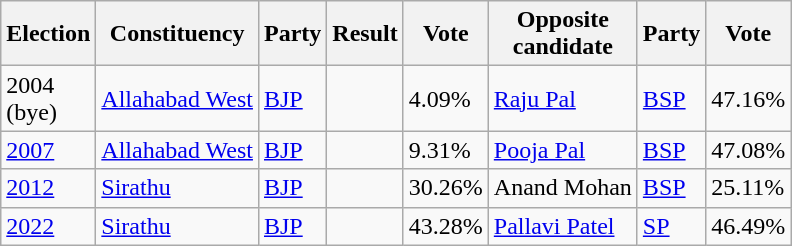<table class="wikitable">
<tr>
<th>Election</th>
<th>Constituency</th>
<th>Party</th>
<th>Result</th>
<th>Vote</th>
<th>Opposite<br>candidate</th>
<th>Party</th>
<th>Vote</th>
</tr>
<tr>
<td>2004<br>(bye)</td>
<td><a href='#'>Allahabad West</a></td>
<td><a href='#'>BJP</a></td>
<td></td>
<td>4.09%</td>
<td><a href='#'>Raju Pal</a></td>
<td><a href='#'>BSP</a></td>
<td>47.16%</td>
</tr>
<tr>
<td><a href='#'>2007</a></td>
<td><a href='#'>Allahabad West</a></td>
<td><a href='#'>BJP</a></td>
<td></td>
<td>9.31%</td>
<td><a href='#'>Pooja Pal</a></td>
<td><a href='#'>BSP</a></td>
<td>47.08%</td>
</tr>
<tr>
<td><a href='#'>2012</a></td>
<td><a href='#'>Sirathu</a></td>
<td><a href='#'>BJP</a></td>
<td></td>
<td>30.26%</td>
<td>Anand Mohan</td>
<td><a href='#'>BSP</a></td>
<td>25.11%</td>
</tr>
<tr>
<td><a href='#'>2022</a></td>
<td><a href='#'>Sirathu</a></td>
<td><a href='#'>BJP</a></td>
<td></td>
<td>43.28%</td>
<td><a href='#'>Pallavi Patel</a></td>
<td><a href='#'>SP</a></td>
<td>46.49%</td>
</tr>
</table>
